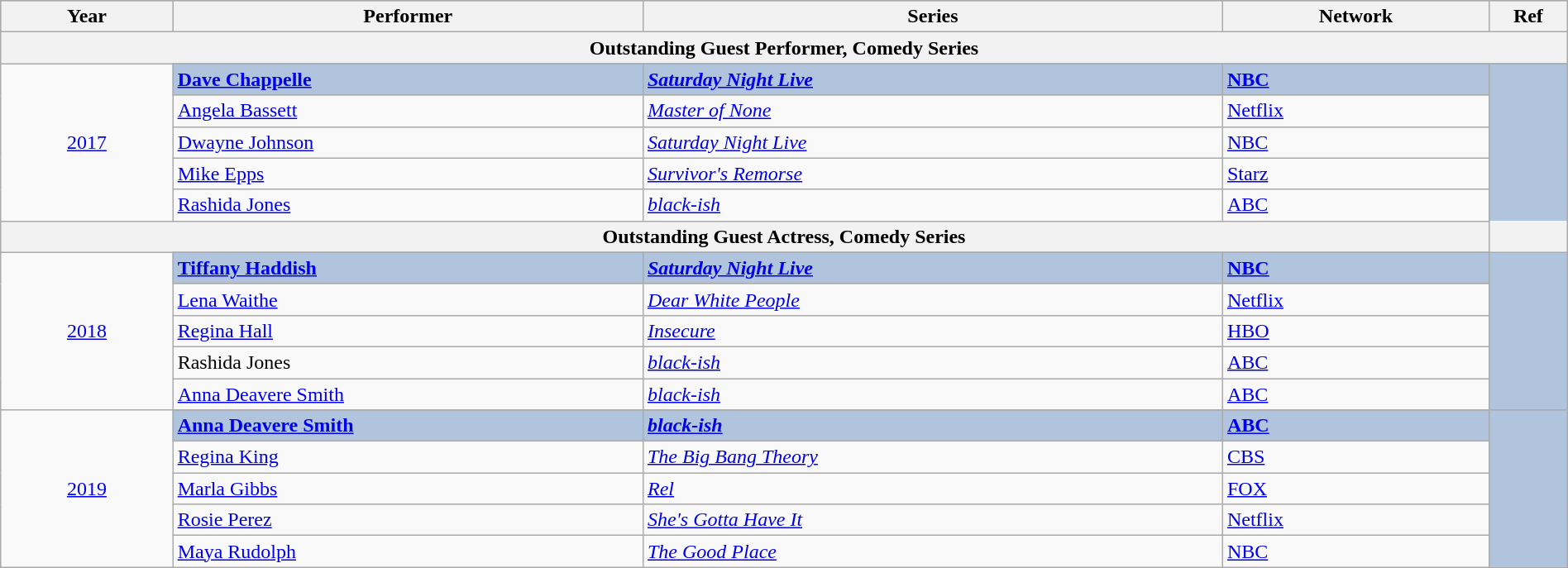<table class="wikitable" style="width:100%;">
<tr style="background:#bebebe;">
<th style="width:11%;">Year</th>
<th style="width:30%;">Performer</th>
<th style="width:37%;">Series</th>
<th style="width:17%;">Network</th>
<th style="width:5%;">Ref</th>
</tr>
<tr>
<th colspan="6">Outstanding Guest Performer, Comedy Series</th>
</tr>
<tr>
<td rowspan="6" align="center"><a href='#'>2017</a></td>
</tr>
<tr style="background:#B0C4DE">
<td><strong><a href='#'>Dave Chappelle</a></strong></td>
<td><strong><em><a href='#'>Saturday Night Live</a></em></strong></td>
<td><strong><a href='#'>NBC</a></strong></td>
<td rowspan="7" align="center"></td>
</tr>
<tr>
<td><a href='#'>Angela Bassett</a></td>
<td><em><a href='#'>Master of None</a></em></td>
<td><a href='#'>Netflix</a></td>
</tr>
<tr>
<td><a href='#'>Dwayne Johnson</a></td>
<td><em><a href='#'>Saturday Night Live</a></em></td>
<td><a href='#'>NBC</a></td>
</tr>
<tr>
<td><a href='#'>Mike Epps</a></td>
<td><em><a href='#'>Survivor's Remorse</a></em></td>
<td><a href='#'>Starz</a></td>
</tr>
<tr>
<td><a href='#'>Rashida Jones</a></td>
<td><em><a href='#'>black-ish</a></em></td>
<td><a href='#'>ABC</a></td>
</tr>
<tr>
<th colspan="6">Outstanding Guest Actress, Comedy Series</th>
</tr>
<tr>
<td rowspan="6" align="center"><a href='#'>2018</a></td>
</tr>
<tr style="background:#B0C4DE">
<td><strong><a href='#'>Tiffany Haddish</a></strong></td>
<td><strong><em><a href='#'>Saturday Night Live</a></em></strong></td>
<td><strong><a href='#'>NBC</a></strong></td>
<td rowspan="6" align="center"></td>
</tr>
<tr>
<td><a href='#'>Lena Waithe</a></td>
<td><em><a href='#'>Dear White People</a></em></td>
<td><a href='#'>Netflix</a></td>
</tr>
<tr>
<td><a href='#'>Regina Hall</a></td>
<td><em><a href='#'>Insecure</a></em></td>
<td><a href='#'>HBO</a></td>
</tr>
<tr>
<td>Rashida Jones</td>
<td><em><a href='#'>black-ish</a></em></td>
<td><a href='#'>ABC</a></td>
</tr>
<tr>
<td><a href='#'>Anna Deavere Smith</a></td>
<td><em><a href='#'>black-ish</a></em></td>
<td><a href='#'>ABC</a></td>
</tr>
<tr>
<td rowspan="6" align="center"><a href='#'>2019</a></td>
</tr>
<tr style="background:#B0C4DE">
<td><strong><a href='#'>Anna Deavere Smith</a></strong></td>
<td><strong><em><a href='#'>black-ish</a></em></strong></td>
<td><strong><a href='#'>ABC</a></strong></td>
<td rowspan="6" align="center"></td>
</tr>
<tr>
<td><a href='#'>Regina King</a></td>
<td><em><a href='#'>The Big Bang Theory</a></em></td>
<td><a href='#'>CBS</a></td>
</tr>
<tr>
<td><a href='#'>Marla Gibbs</a></td>
<td><em><a href='#'>Rel</a></em></td>
<td><a href='#'>FOX</a></td>
</tr>
<tr>
<td><a href='#'>Rosie Perez</a></td>
<td><em><a href='#'>She's Gotta Have It</a></em></td>
<td><a href='#'>Netflix</a></td>
</tr>
<tr>
<td><a href='#'>Maya Rudolph</a></td>
<td><em><a href='#'>The Good Place</a></em></td>
<td><a href='#'>NBC</a></td>
</tr>
</table>
